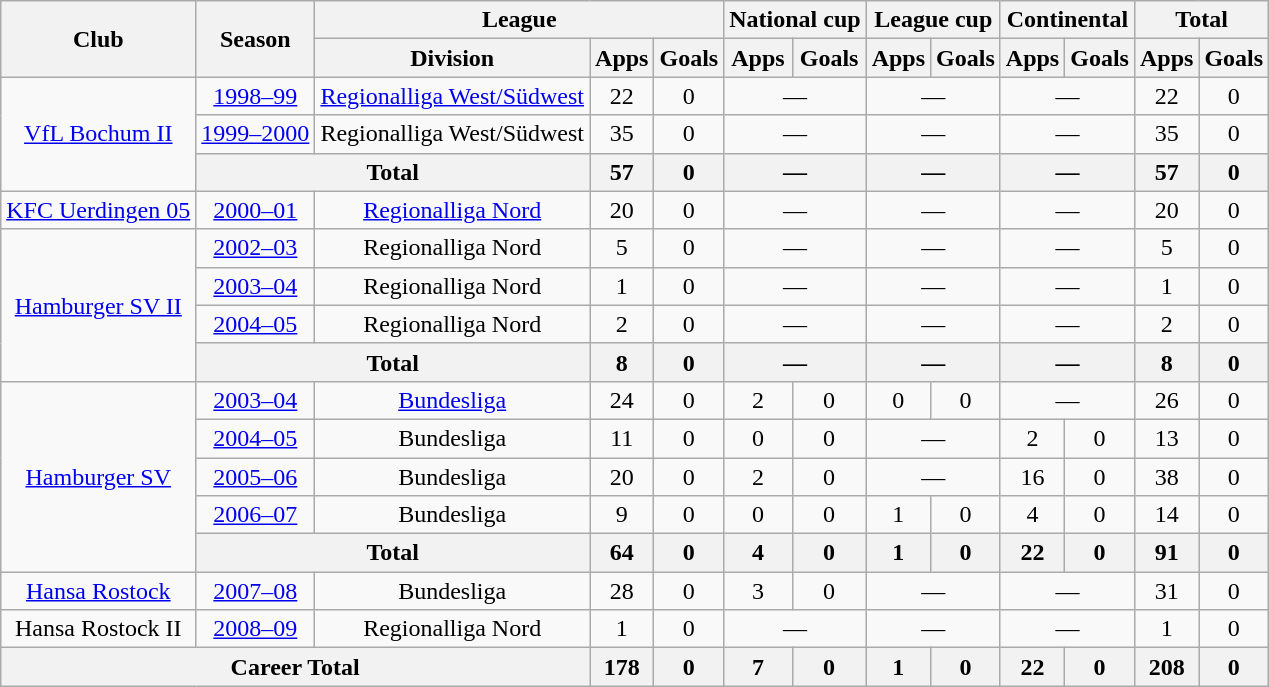<table class="wikitable" style="text-align:center">
<tr>
<th rowspan="2">Club</th>
<th rowspan="2">Season</th>
<th colspan="3">League</th>
<th colspan="2">National cup</th>
<th colspan="2">League cup</th>
<th colspan="2">Continental</th>
<th colspan="2">Total</th>
</tr>
<tr>
<th>Division</th>
<th>Apps</th>
<th>Goals</th>
<th>Apps</th>
<th>Goals</th>
<th>Apps</th>
<th>Goals</th>
<th>Apps</th>
<th>Goals</th>
<th>Apps</th>
<th>Goals</th>
</tr>
<tr>
<td rowspan="3"><a href='#'>VfL Bochum II</a></td>
<td><a href='#'>1998–99</a></td>
<td><a href='#'>Regionalliga West/Südwest</a></td>
<td>22</td>
<td>0</td>
<td colspan="2">—</td>
<td colspan="2">—</td>
<td colspan="2">—</td>
<td>22</td>
<td>0</td>
</tr>
<tr>
<td><a href='#'>1999–2000</a></td>
<td>Regionalliga West/Südwest</td>
<td>35</td>
<td>0</td>
<td colspan="2">—</td>
<td colspan="2">—</td>
<td colspan="2">—</td>
<td>35</td>
<td>0</td>
</tr>
<tr>
<th colspan="2">Total</th>
<th>57</th>
<th>0</th>
<th colspan="2">—</th>
<th colspan="2">—</th>
<th colspan="2">—</th>
<th>57</th>
<th>0</th>
</tr>
<tr>
<td><a href='#'>KFC Uerdingen 05</a></td>
<td><a href='#'>2000–01</a></td>
<td><a href='#'>Regionalliga Nord</a></td>
<td>20</td>
<td>0</td>
<td colspan="2">—</td>
<td colspan="2">—</td>
<td colspan="2">—</td>
<td>20</td>
<td>0</td>
</tr>
<tr>
<td rowspan="4"><a href='#'>Hamburger SV II</a></td>
<td><a href='#'>2002–03</a></td>
<td>Regionalliga Nord</td>
<td>5</td>
<td>0</td>
<td colspan="2">—</td>
<td colspan="2">—</td>
<td colspan="2">—</td>
<td>5</td>
<td>0</td>
</tr>
<tr>
<td><a href='#'>2003–04</a></td>
<td>Regionalliga Nord</td>
<td>1</td>
<td>0</td>
<td colspan="2">—</td>
<td colspan="2">—</td>
<td colspan="2">—</td>
<td>1</td>
<td>0</td>
</tr>
<tr>
<td><a href='#'>2004–05</a></td>
<td>Regionalliga Nord</td>
<td>2</td>
<td>0</td>
<td colspan="2">—</td>
<td colspan="2">—</td>
<td colspan="2">—</td>
<td>2</td>
<td>0</td>
</tr>
<tr>
<th colspan="2">Total</th>
<th>8</th>
<th>0</th>
<th colspan="2">—</th>
<th colspan="2">—</th>
<th colspan="2">—</th>
<th>8</th>
<th>0</th>
</tr>
<tr>
<td rowspan="5"><a href='#'>Hamburger SV</a></td>
<td><a href='#'>2003–04</a></td>
<td><a href='#'>Bundesliga</a></td>
<td>24</td>
<td>0</td>
<td>2</td>
<td>0</td>
<td>0</td>
<td>0</td>
<td colspan="2">—</td>
<td>26</td>
<td>0</td>
</tr>
<tr>
<td><a href='#'>2004–05</a></td>
<td>Bundesliga</td>
<td>11</td>
<td>0</td>
<td>0</td>
<td>0</td>
<td colspan="2">—</td>
<td>2</td>
<td>0</td>
<td>13</td>
<td>0</td>
</tr>
<tr>
<td><a href='#'>2005–06</a></td>
<td>Bundesliga</td>
<td>20</td>
<td>0</td>
<td>2</td>
<td>0</td>
<td colspan="2">—</td>
<td>16</td>
<td>0</td>
<td>38</td>
<td>0</td>
</tr>
<tr>
<td><a href='#'>2006–07</a></td>
<td>Bundesliga</td>
<td>9</td>
<td>0</td>
<td>0</td>
<td>0</td>
<td>1</td>
<td>0</td>
<td>4</td>
<td>0</td>
<td>14</td>
<td>0</td>
</tr>
<tr>
<th colspan="2">Total</th>
<th>64</th>
<th>0</th>
<th>4</th>
<th>0</th>
<th>1</th>
<th>0</th>
<th>22</th>
<th>0</th>
<th>91</th>
<th>0</th>
</tr>
<tr>
<td><a href='#'>Hansa Rostock</a></td>
<td><a href='#'>2007–08</a></td>
<td>Bundesliga</td>
<td>28</td>
<td>0</td>
<td>3</td>
<td>0</td>
<td colspan="2">—</td>
<td colspan="2">—</td>
<td>31</td>
<td>0</td>
</tr>
<tr>
<td>Hansa Rostock II</td>
<td><a href='#'>2008–09</a></td>
<td>Regionalliga Nord</td>
<td>1</td>
<td>0</td>
<td colspan="2">—</td>
<td colspan="2">—</td>
<td colspan="2">—</td>
<td>1</td>
<td>0</td>
</tr>
<tr>
<th colspan="3">Career Total</th>
<th>178</th>
<th>0</th>
<th>7</th>
<th>0</th>
<th>1</th>
<th>0</th>
<th>22</th>
<th>0</th>
<th>208</th>
<th>0</th>
</tr>
</table>
